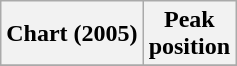<table class="wikitable plainrowheaders" style="text-align:center">
<tr>
<th scope="col">Chart (2005)</th>
<th scope="col">Peak<br>position</th>
</tr>
<tr>
</tr>
</table>
